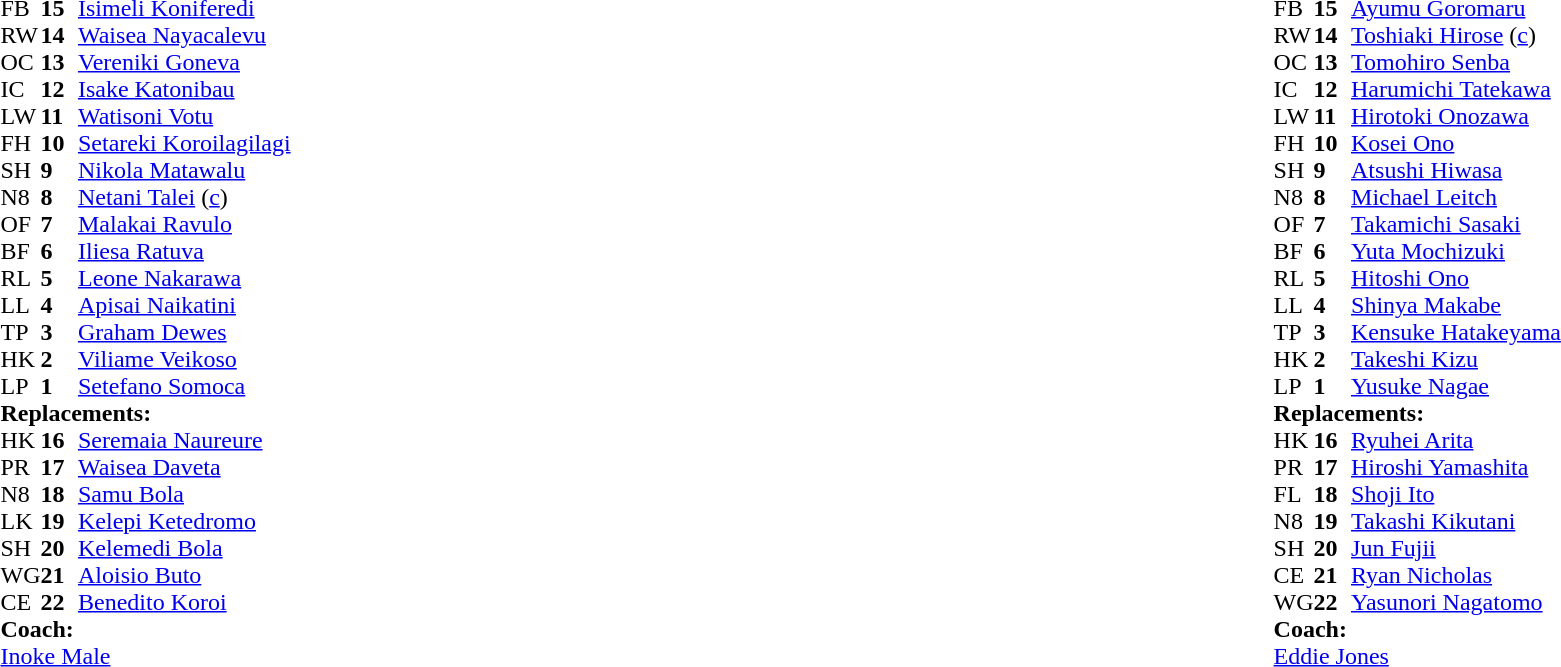<table width="100%">
<tr>
<td valign="top" width="50%"><br><table style="font-size: 100%" cellspacing="0" cellpadding="0">
<tr>
<th width="25"></th>
<th width="25"></th>
</tr>
<tr>
<td>FB</td>
<td><strong>15</strong></td>
<td><a href='#'>Isimeli Koniferedi</a></td>
</tr>
<tr>
<td>RW</td>
<td><strong>14</strong></td>
<td><a href='#'>Waisea Nayacalevu</a></td>
<td></td>
</tr>
<tr>
<td>OC</td>
<td><strong>13</strong></td>
<td><a href='#'>Vereniki Goneva</a></td>
<td></td>
</tr>
<tr>
<td>IC</td>
<td><strong>12</strong></td>
<td><a href='#'>Isake Katonibau</a></td>
</tr>
<tr>
<td>LW</td>
<td><strong>11</strong></td>
<td><a href='#'>Watisoni Votu</a></td>
</tr>
<tr>
<td>FH</td>
<td><strong>10</strong></td>
<td><a href='#'>Setareki Koroilagilagi</a></td>
</tr>
<tr>
<td>SH</td>
<td><strong>9</strong></td>
<td><a href='#'>Nikola Matawalu</a></td>
<td></td>
</tr>
<tr>
<td>N8</td>
<td><strong>8</strong></td>
<td><a href='#'>Netani Talei</a> (<a href='#'>c</a>)</td>
<td></td>
</tr>
<tr>
<td>OF</td>
<td><strong>7</strong></td>
<td><a href='#'>Malakai Ravulo</a></td>
</tr>
<tr>
<td>BF</td>
<td><strong>6</strong></td>
<td><a href='#'>Iliesa Ratuva</a></td>
</tr>
<tr>
<td>RL</td>
<td><strong>5</strong></td>
<td><a href='#'>Leone Nakarawa</a></td>
</tr>
<tr>
<td>LL</td>
<td><strong>4</strong></td>
<td><a href='#'>Apisai Naikatini</a></td>
<td></td>
</tr>
<tr>
<td>TP</td>
<td><strong>3</strong></td>
<td><a href='#'>Graham Dewes</a></td>
<td></td>
</tr>
<tr>
<td>HK</td>
<td><strong>2</strong></td>
<td><a href='#'>Viliame Veikoso</a></td>
<td></td>
</tr>
<tr>
<td>LP</td>
<td><strong>1</strong></td>
<td><a href='#'>Setefano Somoca</a></td>
</tr>
<tr>
<td colspan=3><strong>Replacements:</strong></td>
</tr>
<tr>
<td>HK</td>
<td><strong>16</strong></td>
<td><a href='#'>Seremaia Naureure</a></td>
<td></td>
</tr>
<tr>
<td>PR</td>
<td><strong>17</strong></td>
<td><a href='#'>Waisea Daveta</a></td>
<td></td>
</tr>
<tr>
<td>N8</td>
<td><strong>18</strong></td>
<td><a href='#'>Samu Bola</a></td>
<td></td>
</tr>
<tr>
<td>LK</td>
<td><strong>19</strong></td>
<td><a href='#'>Kelepi Ketedromo</a></td>
<td></td>
</tr>
<tr>
<td>SH</td>
<td><strong>20</strong></td>
<td><a href='#'>Kelemedi Bola</a></td>
<td></td>
</tr>
<tr>
<td>WG</td>
<td><strong>21</strong></td>
<td><a href='#'>Aloisio Buto</a></td>
<td></td>
</tr>
<tr>
<td>CE</td>
<td><strong>22</strong></td>
<td><a href='#'>Benedito Koroi</a></td>
<td></td>
</tr>
<tr>
<td colspan=3><strong>Coach:</strong></td>
</tr>
<tr>
<td colspan="4"> <a href='#'>Inoke Male</a></td>
</tr>
</table>
</td>
<td valign="top" width="50%"><br><table style="font-size: 100%" cellspacing="0" cellpadding="0" align="center">
<tr>
<th width="25"></th>
<th width="25"></th>
</tr>
<tr>
<td>FB</td>
<td><strong>15</strong></td>
<td><a href='#'>Ayumu Goromaru</a></td>
</tr>
<tr>
<td>RW</td>
<td><strong>14</strong></td>
<td><a href='#'>Toshiaki Hirose</a> (<a href='#'>c</a>)</td>
<td></td>
</tr>
<tr>
<td>OC</td>
<td><strong>13</strong></td>
<td><a href='#'>Tomohiro Senba</a></td>
</tr>
<tr>
<td>IC</td>
<td><strong>12</strong></td>
<td><a href='#'>Harumichi Tatekawa</a></td>
<td></td>
</tr>
<tr>
<td>LW</td>
<td><strong>11</strong></td>
<td><a href='#'>Hirotoki Onozawa</a></td>
</tr>
<tr>
<td>FH</td>
<td><strong>10</strong></td>
<td><a href='#'>Kosei Ono</a></td>
</tr>
<tr>
<td>SH</td>
<td><strong>9</strong></td>
<td><a href='#'>Atsushi Hiwasa</a></td>
<td></td>
</tr>
<tr>
<td>N8</td>
<td><strong>8</strong></td>
<td><a href='#'>Michael Leitch</a></td>
<td></td>
</tr>
<tr>
<td>OF</td>
<td><strong>7</strong></td>
<td><a href='#'>Takamichi Sasaki</a></td>
</tr>
<tr>
<td>BF</td>
<td><strong>6</strong></td>
<td><a href='#'>Yuta Mochizuki</a></td>
<td></td>
</tr>
<tr>
<td>RL</td>
<td><strong>5</strong></td>
<td><a href='#'>Hitoshi Ono</a></td>
</tr>
<tr>
<td>LL</td>
<td><strong>4</strong></td>
<td><a href='#'>Shinya Makabe</a></td>
</tr>
<tr>
<td>TP</td>
<td><strong>3</strong></td>
<td><a href='#'>Kensuke Hatakeyama</a></td>
</tr>
<tr>
<td>HK</td>
<td><strong>2</strong></td>
<td><a href='#'>Takeshi Kizu</a></td>
<td></td>
</tr>
<tr>
<td>LP</td>
<td><strong>1</strong></td>
<td><a href='#'>Yusuke Nagae</a></td>
<td></td>
</tr>
<tr>
<td colspan=3><strong>Replacements:</strong></td>
</tr>
<tr>
<td>HK</td>
<td><strong>16</strong></td>
<td><a href='#'>Ryuhei Arita</a></td>
<td></td>
</tr>
<tr>
<td>PR</td>
<td><strong>17</strong></td>
<td><a href='#'>Hiroshi Yamashita</a></td>
<td></td>
</tr>
<tr>
<td>FL</td>
<td><strong>18</strong></td>
<td><a href='#'>Shoji Ito</a></td>
<td></td>
</tr>
<tr>
<td>N8</td>
<td><strong>19</strong></td>
<td><a href='#'>Takashi Kikutani</a></td>
<td></td>
</tr>
<tr>
<td>SH</td>
<td><strong>20</strong></td>
<td><a href='#'>Jun Fujii</a></td>
<td></td>
</tr>
<tr>
<td>CE</td>
<td><strong>21</strong></td>
<td><a href='#'>Ryan Nicholas</a></td>
<td></td>
</tr>
<tr>
<td>WG</td>
<td><strong>22</strong></td>
<td><a href='#'>Yasunori Nagatomo</a></td>
<td></td>
</tr>
<tr>
<td colspan=3><strong>Coach:</strong></td>
</tr>
<tr>
<td colspan="4"> <a href='#'>Eddie Jones</a></td>
</tr>
</table>
</td>
</tr>
</table>
